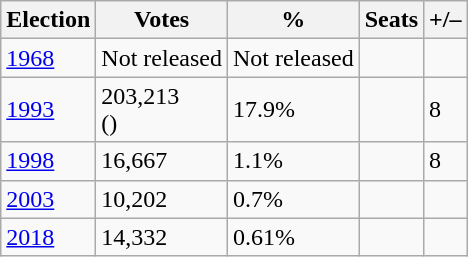<table class="wikitable">
<tr>
<th><strong>Election</strong></th>
<th><strong>Votes</strong></th>
<th><strong>%</strong></th>
<th><strong>Seats</strong></th>
<th>+/–</th>
</tr>
<tr>
<td><a href='#'>1968</a></td>
<td>Not released</td>
<td>Not released</td>
<td></td>
<td></td>
</tr>
<tr>
<td><a href='#'>1993</a></td>
<td>203,213<br>()</td>
<td>17.9%</td>
<td></td>
<td> 8</td>
</tr>
<tr>
<td><a href='#'>1998</a></td>
<td>16,667</td>
<td>1.1%</td>
<td></td>
<td> 8</td>
</tr>
<tr>
<td><a href='#'>2003</a></td>
<td>10,202</td>
<td>0.7%</td>
<td></td>
<td></td>
</tr>
<tr>
<td><a href='#'>2018</a></td>
<td>14,332</td>
<td>0.61%</td>
<td></td>
<td></td>
</tr>
</table>
